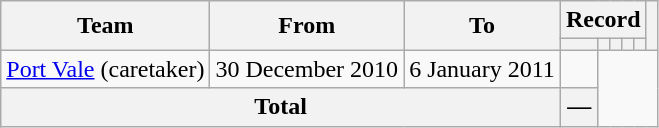<table class="wikitable" style="text-align: center">
<tr>
<th rowspan=2>Team</th>
<th rowspan=2>From</th>
<th rowspan=2>To</th>
<th colspan=5>Record</th>
<th rowspan=2></th>
</tr>
<tr>
<th></th>
<th></th>
<th></th>
<th></th>
<th></th>
</tr>
<tr>
<td align=left><a href='#'>Port Vale</a> (caretaker)</td>
<td align=left>30 December 2010</td>
<td align=left>6 January 2011<br></td>
<td></td>
</tr>
<tr>
<th colspan="3">Total<br></th>
<th>—</th>
</tr>
</table>
